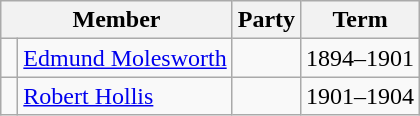<table class="wikitable">
<tr>
<th colspan="2">Member</th>
<th>Party</th>
<th>Term</th>
</tr>
<tr>
<td> </td>
<td><a href='#'>Edmund Molesworth</a></td>
<td></td>
<td>1894–1901</td>
</tr>
<tr>
<td> </td>
<td><a href='#'>Robert Hollis</a></td>
<td></td>
<td>1901–1904</td>
</tr>
</table>
